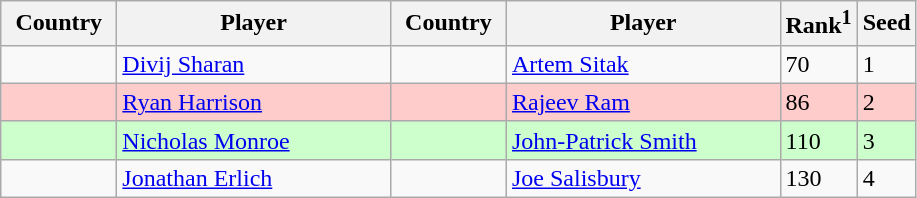<table class="sortable wikitable">
<tr>
<th width="70">Country</th>
<th width="175">Player</th>
<th width="70">Country</th>
<th width="175">Player</th>
<th>Rank<sup>1</sup></th>
<th>Seed</th>
</tr>
<tr>
<td></td>
<td><a href='#'>Divij Sharan</a></td>
<td></td>
<td><a href='#'>Artem Sitak</a></td>
<td>70</td>
<td>1</td>
</tr>
<tr style="background:#fcc;">
<td></td>
<td><a href='#'>Ryan Harrison</a></td>
<td></td>
<td><a href='#'>Rajeev Ram</a></td>
<td>86</td>
<td>2</td>
</tr>
<tr style="background:#cfc;">
<td></td>
<td><a href='#'>Nicholas Monroe</a></td>
<td></td>
<td><a href='#'>John-Patrick Smith</a></td>
<td>110</td>
<td>3</td>
</tr>
<tr>
<td></td>
<td><a href='#'>Jonathan Erlich</a></td>
<td></td>
<td><a href='#'>Joe Salisbury</a></td>
<td>130</td>
<td>4</td>
</tr>
</table>
